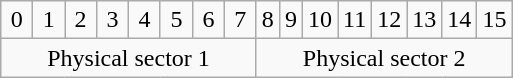<table class="wikitable floatright" style="margin-left: 1em;">
<tr style="text-align: center;">
<td>0</td>
<td>1</td>
<td>2</td>
<td>3</td>
<td>4</td>
<td>5</td>
<td>6</td>
<td>7</td>
<td>8</td>
<td>9</td>
<td>10</td>
<td>11</td>
<td>12</td>
<td>13</td>
<td>14</td>
<td>15</td>
</tr>
<tr style="text-align: center;">
<td colspan="8" style="width: 50%;">Physical sector 1</td>
<td colspan="8" style="width:50%;">Physical sector 2</td>
</tr>
</table>
